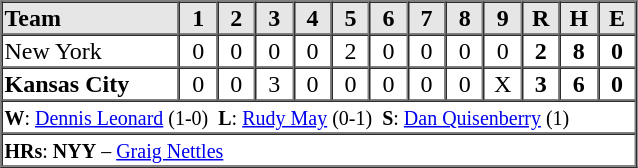<table border=1 cellspacing=0 width=425 style="margin-left:3em;">
<tr style="text-align:center; background-color:#e6e6e6;">
<th align=left width=28%>Team</th>
<th width=6%>1</th>
<th width=6%>2</th>
<th width=6%>3</th>
<th width=6%>4</th>
<th width=6%>5</th>
<th width=6%>6</th>
<th width=6%>7</th>
<th width=6%>8</th>
<th width=6%>9</th>
<th width=6%>R</th>
<th width=6%>H</th>
<th width=6%>E</th>
</tr>
<tr style="text-align:center;">
<td align=left>New York</td>
<td>0</td>
<td>0</td>
<td>0</td>
<td>0</td>
<td>2</td>
<td>0</td>
<td>0</td>
<td>0</td>
<td>0</td>
<td><strong>2</strong></td>
<td><strong>8</strong></td>
<td><strong>0</strong></td>
</tr>
<tr style="text-align:center;">
<td align=left><strong>Kansas City</strong></td>
<td>0</td>
<td>0</td>
<td>3</td>
<td>0</td>
<td>0</td>
<td>0</td>
<td>0</td>
<td>0</td>
<td>X</td>
<td><strong>3</strong></td>
<td><strong>6</strong></td>
<td><strong>0</strong></td>
</tr>
<tr style="text-align:left;">
<td colspan=13><small><strong>W</strong>: <a href='#'>Dennis Leonard</a> (1-0)  <strong>L</strong>: <a href='#'>Rudy May</a> (0-1)  <strong>S</strong>: <a href='#'>Dan Quisenberry</a> (1)</small></td>
</tr>
<tr style="text-align:left;">
<td colspan=13><small><strong>HRs</strong>: <strong>NYY</strong> – <a href='#'>Graig Nettles</a></small></td>
</tr>
</table>
